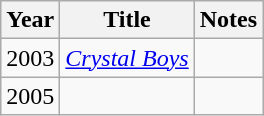<table class="wikitable">
<tr>
<th>Year</th>
<th>Title</th>
<th>Notes</th>
</tr>
<tr>
<td>2003</td>
<td><em><a href='#'>Crystal Boys</a></em></td>
<td></td>
</tr>
<tr>
<td>2005</td>
<td><em></em></td>
<td></td>
</tr>
</table>
